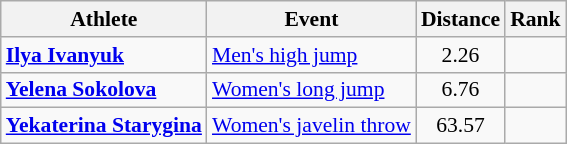<table class="wikitable" style="text-align:center; font-size:90%">
<tr>
<th>Athlete</th>
<th>Event</th>
<th>Distance</th>
<th>Rank</th>
</tr>
<tr>
<td align=left><strong><a href='#'>Ilya Ivanyuk</a></strong></td>
<td align=left><a href='#'>Men's high jump</a></td>
<td>2.26</td>
<td></td>
</tr>
<tr>
<td align=left><strong><a href='#'>Yelena Sokolova</a></strong></td>
<td align=left><a href='#'>Women's long jump</a></td>
<td>6.76</td>
<td></td>
</tr>
<tr>
<td align=left><strong><a href='#'>Yekaterina Starygina</a></strong></td>
<td align=left><a href='#'>Women's javelin throw</a></td>
<td>63.57</td>
<td></td>
</tr>
</table>
